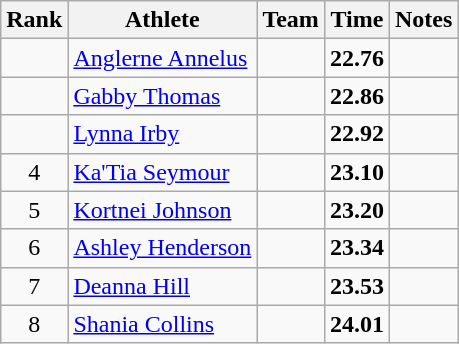<table class="wikitable sortable" style="text-align:center">
<tr>
<th>Rank</th>
<th>Athlete</th>
<th>Team</th>
<th>Time</th>
<th>Notes</th>
</tr>
<tr>
<td></td>
<td align=left><a href='#'>Anglerne Annelus</a></td>
<td></td>
<td><strong>22.76</strong></td>
<td></td>
</tr>
<tr>
<td></td>
<td align=left><a href='#'>Gabby Thomas</a></td>
<td></td>
<td><strong>22.86</strong></td>
<td></td>
</tr>
<tr>
<td></td>
<td align=left><a href='#'>Lynna Irby</a></td>
<td></td>
<td><strong>22.92</strong></td>
<td></td>
</tr>
<tr>
<td>4</td>
<td align=left><a href='#'>Ka'Tia Seymour</a></td>
<td></td>
<td><strong>23.10</strong></td>
<td></td>
</tr>
<tr>
<td>5</td>
<td align=left><a href='#'>Kortnei Johnson</a></td>
<td></td>
<td><strong>23.20</strong></td>
<td></td>
</tr>
<tr>
<td>6</td>
<td align=left><a href='#'>Ashley Henderson</a></td>
<td></td>
<td><strong>23.34</strong></td>
<td></td>
</tr>
<tr>
<td>7</td>
<td align=left><a href='#'>Deanna Hill</a></td>
<td></td>
<td><strong>23.53</strong></td>
<td></td>
</tr>
<tr>
<td>8</td>
<td align=left><a href='#'>Shania Collins</a></td>
<td></td>
<td><strong>24.01</strong></td>
<td></td>
</tr>
</table>
